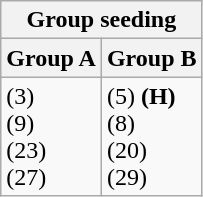<table class="wikitable collapsible collapsed">
<tr>
<th colspan=2>Group seeding</th>
</tr>
<tr>
<th>Group A</th>
<th>Group B</th>
</tr>
<tr>
<td valign=top> (3)<br> (9)<br> (23)<br> (27)</td>
<td valign=top> (5) <strong>(H)</strong><br> (8)<br> (20)<br> (29)</td>
</tr>
</table>
